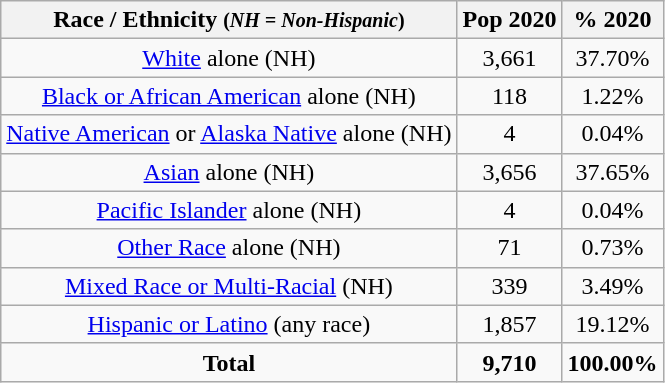<table class="wikitable" style="text-align:center;">
<tr>
<th>Race / Ethnicity <small>(<em>NH = Non-Hispanic</em>)</small></th>
<th>Pop 2020</th>
<th>% 2020</th>
</tr>
<tr>
<td><a href='#'>White</a> alone (NH)</td>
<td>3,661</td>
<td>37.70%</td>
</tr>
<tr>
<td><a href='#'>Black or African American</a> alone (NH)</td>
<td>118</td>
<td>1.22%</td>
</tr>
<tr>
<td><a href='#'>Native American</a> or <a href='#'>Alaska Native</a> alone (NH)</td>
<td>4</td>
<td>0.04%</td>
</tr>
<tr>
<td><a href='#'>Asian</a> alone (NH)</td>
<td>3,656</td>
<td>37.65%</td>
</tr>
<tr>
<td><a href='#'>Pacific Islander</a> alone (NH)</td>
<td>4</td>
<td>0.04%</td>
</tr>
<tr>
<td><a href='#'>Other Race</a> alone (NH)</td>
<td>71</td>
<td>0.73%</td>
</tr>
<tr>
<td><a href='#'>Mixed Race or Multi-Racial</a> (NH)</td>
<td>339</td>
<td>3.49%</td>
</tr>
<tr>
<td><a href='#'>Hispanic or Latino</a> (any race)</td>
<td>1,857</td>
<td>19.12%</td>
</tr>
<tr>
<td><strong>Total</strong></td>
<td><strong>9,710</strong></td>
<td><strong>100.00%</strong></td>
</tr>
</table>
